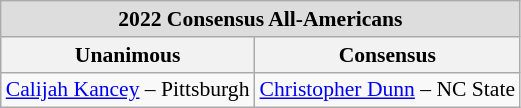<table class="wikitable" style="white-space:nowrap; font-size:90%; text-align:center;">
<tr>
<td colspan="7" style="text-align:center; background:#ddd;"><strong>2022 Consensus All-Americans</strong></td>
</tr>
<tr>
<th>Unanimous</th>
<th>Consensus</th>
</tr>
<tr>
<td><a href='#'>Calijah Kancey</a> – Pittsburgh</td>
<td><a href='#'>Christopher Dunn</a> – NC State</td>
</tr>
</table>
